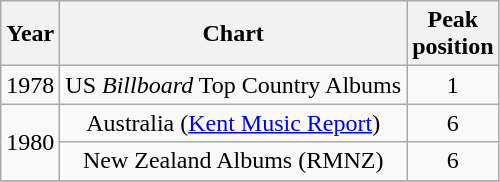<table class="wikitable plainrowheaders" style="text-align:center">
<tr>
<th scope="col">Year</th>
<th scope="col">Chart</th>
<th scope="col">Peak<br>position</th>
</tr>
<tr>
<td>1978</td>
<td>US <em>Billboard</em> Top Country Albums</td>
<td>1</td>
</tr>
<tr>
<td rowspan=2>1980</td>
<td>Australia (<a href='#'>Kent Music Report</a>)</td>
<td>6</td>
</tr>
<tr>
<td>New Zealand Albums (RMNZ)</td>
<td>6</td>
</tr>
<tr>
</tr>
</table>
